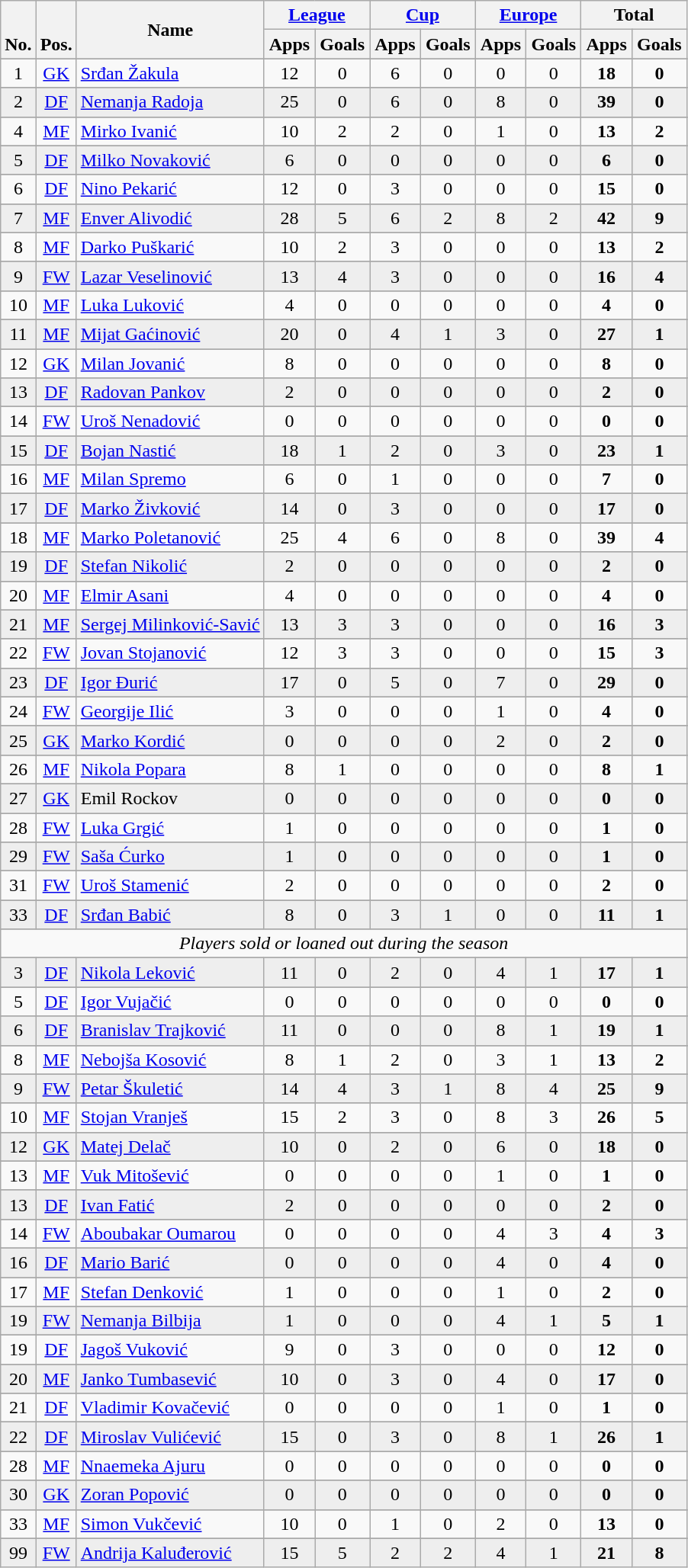<table class="wikitable" style="text-align:center">
<tr>
<th rowspan="2" valign="bottom">No.</th>
<th rowspan="2" valign="bottom">Pos.</th>
<th rowspan="2">Name</th>
<th colspan="2" width="85"><a href='#'>League</a></th>
<th colspan="2" width="85"><a href='#'>Cup</a></th>
<th colspan="2" width="85"><a href='#'>Europe</a></th>
<th colspan="2" width="85">Total</th>
</tr>
<tr>
<th>Apps</th>
<th>Goals</th>
<th>Apps</th>
<th>Goals</th>
<th>Apps</th>
<th>Goals</th>
<th>Apps</th>
<th>Goals</th>
</tr>
<tr>
</tr>
<tr>
<td>1</td>
<td><a href='#'>GK</a></td>
<td align="left"> <a href='#'>Srđan Žakula</a></td>
<td>12</td>
<td>0</td>
<td>6</td>
<td>0</td>
<td>0</td>
<td>0</td>
<td><strong>18</strong></td>
<td><strong>0</strong></td>
</tr>
<tr>
</tr>
<tr bgcolor=#EEEEEE>
<td>2</td>
<td><a href='#'>DF</a></td>
<td align="left"> <a href='#'>Nemanja Radoja</a></td>
<td>25</td>
<td>0</td>
<td>6</td>
<td>0</td>
<td>8</td>
<td>0</td>
<td><strong>39</strong></td>
<td><strong>0</strong></td>
</tr>
<tr>
</tr>
<tr>
<td>4</td>
<td><a href='#'>MF</a></td>
<td align="left"> <a href='#'>Mirko Ivanić</a></td>
<td>10</td>
<td>2</td>
<td>2</td>
<td>0</td>
<td>1</td>
<td>0</td>
<td><strong>13</strong></td>
<td><strong>2</strong></td>
</tr>
<tr>
</tr>
<tr bgcolor=#EEEEEE>
<td>5</td>
<td><a href='#'>DF</a></td>
<td align="left"> <a href='#'>Milko Novaković</a></td>
<td>6</td>
<td>0</td>
<td>0</td>
<td>0</td>
<td>0</td>
<td>0</td>
<td><strong>6</strong></td>
<td><strong>0</strong></td>
</tr>
<tr>
</tr>
<tr>
<td>6</td>
<td><a href='#'>DF</a></td>
<td align="left"> <a href='#'>Nino Pekarić</a></td>
<td>12</td>
<td>0</td>
<td>3</td>
<td>0</td>
<td>0</td>
<td>0</td>
<td><strong>15</strong></td>
<td><strong>0</strong></td>
</tr>
<tr>
</tr>
<tr bgcolor=#EEEEEE>
<td>7</td>
<td><a href='#'>MF</a></td>
<td align="left"> <a href='#'>Enver Alivodić</a></td>
<td>28</td>
<td>5</td>
<td>6</td>
<td>2</td>
<td>8</td>
<td>2</td>
<td><strong>42</strong></td>
<td><strong>9</strong></td>
</tr>
<tr>
</tr>
<tr>
<td>8</td>
<td><a href='#'>MF</a></td>
<td align="left"> <a href='#'>Darko Puškarić</a></td>
<td>10</td>
<td>2</td>
<td>3</td>
<td>0</td>
<td>0</td>
<td>0</td>
<td><strong>13</strong></td>
<td><strong>2</strong></td>
</tr>
<tr>
</tr>
<tr bgcolor=#EEEEEE>
<td>9</td>
<td><a href='#'>FW</a></td>
<td align="left"> <a href='#'>Lazar Veselinović</a></td>
<td>13</td>
<td>4</td>
<td>3</td>
<td>0</td>
<td>0</td>
<td>0</td>
<td><strong>16</strong></td>
<td><strong>4</strong></td>
</tr>
<tr>
</tr>
<tr>
<td>10</td>
<td><a href='#'>MF</a></td>
<td align="left"> <a href='#'>Luka Luković</a></td>
<td>4</td>
<td>0</td>
<td>0</td>
<td>0</td>
<td>0</td>
<td>0</td>
<td><strong>4</strong></td>
<td><strong>0</strong></td>
</tr>
<tr>
</tr>
<tr bgcolor=#EEEEEE>
<td>11</td>
<td><a href='#'>MF</a></td>
<td align="left"> <a href='#'>Mijat Gaćinović</a></td>
<td>20</td>
<td>0</td>
<td>4</td>
<td>1</td>
<td>3</td>
<td>0</td>
<td><strong>27</strong></td>
<td><strong>1</strong></td>
</tr>
<tr>
</tr>
<tr>
<td>12</td>
<td><a href='#'>GK</a></td>
<td align="left"> <a href='#'>Milan Jovanić</a></td>
<td>8</td>
<td>0</td>
<td>0</td>
<td>0</td>
<td>0</td>
<td>0</td>
<td><strong>8</strong></td>
<td><strong>0</strong></td>
</tr>
<tr>
</tr>
<tr bgcolor=#EEEEEE>
<td>13</td>
<td><a href='#'>DF</a></td>
<td align="left"> <a href='#'>Radovan Pankov</a></td>
<td>2</td>
<td>0</td>
<td>0</td>
<td>0</td>
<td>0</td>
<td>0</td>
<td><strong>2</strong></td>
<td><strong>0</strong></td>
</tr>
<tr>
</tr>
<tr>
<td>14</td>
<td><a href='#'>FW</a></td>
<td align="left"> <a href='#'>Uroš Nenadović</a></td>
<td>0</td>
<td>0</td>
<td>0</td>
<td>0</td>
<td>0</td>
<td>0</td>
<td><strong>0</strong></td>
<td><strong>0</strong></td>
</tr>
<tr>
</tr>
<tr bgcolor=#EEEEEE>
<td>15</td>
<td><a href='#'>DF</a></td>
<td align="left"> <a href='#'>Bojan Nastić</a></td>
<td>18</td>
<td>1</td>
<td>2</td>
<td>0</td>
<td>3</td>
<td>0</td>
<td><strong>23</strong></td>
<td><strong>1</strong></td>
</tr>
<tr>
</tr>
<tr>
<td>16</td>
<td><a href='#'>MF</a></td>
<td align="left"> <a href='#'>Milan Spremo</a></td>
<td>6</td>
<td>0</td>
<td>1</td>
<td>0</td>
<td>0</td>
<td>0</td>
<td><strong>7</strong></td>
<td><strong>0</strong></td>
</tr>
<tr>
</tr>
<tr bgcolor=#EEEEEE>
<td>17</td>
<td><a href='#'>DF</a></td>
<td align="left"> <a href='#'>Marko Živković</a></td>
<td>14</td>
<td>0</td>
<td>3</td>
<td>0</td>
<td>0</td>
<td>0</td>
<td><strong>17</strong></td>
<td><strong>0</strong></td>
</tr>
<tr>
</tr>
<tr>
<td>18</td>
<td><a href='#'>MF</a></td>
<td align="left"> <a href='#'>Marko Poletanović</a></td>
<td>25</td>
<td>4</td>
<td>6</td>
<td>0</td>
<td>8</td>
<td>0</td>
<td><strong>39</strong></td>
<td><strong>4</strong></td>
</tr>
<tr>
</tr>
<tr bgcolor=#EEEEEE>
<td>19</td>
<td><a href='#'>DF</a></td>
<td align="left"> <a href='#'>Stefan Nikolić</a></td>
<td>2</td>
<td>0</td>
<td>0</td>
<td>0</td>
<td>0</td>
<td>0</td>
<td><strong>2</strong></td>
<td><strong>0</strong></td>
</tr>
<tr>
</tr>
<tr>
<td>20</td>
<td><a href='#'>MF</a></td>
<td align="left"> <a href='#'>Elmir Asani</a></td>
<td>4</td>
<td>0</td>
<td>0</td>
<td>0</td>
<td>0</td>
<td>0</td>
<td><strong>4</strong></td>
<td><strong>0</strong></td>
</tr>
<tr>
</tr>
<tr bgcolor=#EEEEEE>
<td>21</td>
<td><a href='#'>MF</a></td>
<td align="left"> <a href='#'>Sergej Milinković-Savić</a></td>
<td>13</td>
<td>3</td>
<td>3</td>
<td>0</td>
<td>0</td>
<td>0</td>
<td><strong>16</strong></td>
<td><strong>3</strong></td>
</tr>
<tr>
</tr>
<tr>
<td>22</td>
<td><a href='#'>FW</a></td>
<td align="left"> <a href='#'>Jovan Stojanović</a></td>
<td>12</td>
<td>3</td>
<td>3</td>
<td>0</td>
<td>0</td>
<td>0</td>
<td><strong>15</strong></td>
<td><strong>3</strong></td>
</tr>
<tr>
</tr>
<tr bgcolor=#EEEEEE>
<td>23</td>
<td><a href='#'>DF</a></td>
<td align="left"> <a href='#'>Igor Đurić</a></td>
<td>17</td>
<td>0</td>
<td>5</td>
<td>0</td>
<td>7</td>
<td>0</td>
<td><strong>29</strong></td>
<td><strong>0</strong></td>
</tr>
<tr>
</tr>
<tr>
<td>24</td>
<td><a href='#'>FW</a></td>
<td align="left"> <a href='#'>Georgije Ilić</a></td>
<td>3</td>
<td>0</td>
<td>0</td>
<td>0</td>
<td>1</td>
<td>0</td>
<td><strong>4</strong></td>
<td><strong>0</strong></td>
</tr>
<tr>
</tr>
<tr bgcolor=#EEEEEE>
<td>25</td>
<td><a href='#'>GK</a></td>
<td align="left"> <a href='#'>Marko Kordić</a></td>
<td>0</td>
<td>0</td>
<td>0</td>
<td>0</td>
<td>2</td>
<td>0</td>
<td><strong>2</strong></td>
<td><strong>0</strong></td>
</tr>
<tr>
</tr>
<tr>
<td>26</td>
<td><a href='#'>MF</a></td>
<td align="left"> <a href='#'>Nikola Popara</a></td>
<td>8</td>
<td>1</td>
<td>0</td>
<td>0</td>
<td>0</td>
<td>0</td>
<td><strong>8</strong></td>
<td><strong>1</strong></td>
</tr>
<tr>
</tr>
<tr bgcolor=#EEEEEE>
<td>27</td>
<td><a href='#'>GK</a></td>
<td align="left"> Emil Rockov</td>
<td>0</td>
<td>0</td>
<td>0</td>
<td>0</td>
<td>0</td>
<td>0</td>
<td><strong>0</strong></td>
<td><strong>0</strong></td>
</tr>
<tr>
</tr>
<tr>
<td>28</td>
<td><a href='#'>FW</a></td>
<td align="left"> <a href='#'>Luka Grgić</a></td>
<td>1</td>
<td>0</td>
<td>0</td>
<td>0</td>
<td>0</td>
<td>0</td>
<td><strong>1</strong></td>
<td><strong>0</strong></td>
</tr>
<tr>
</tr>
<tr bgcolor=#EEEEEE>
<td>29</td>
<td><a href='#'>FW</a></td>
<td align="left"> <a href='#'>Saša Ćurko</a></td>
<td>1</td>
<td>0</td>
<td>0</td>
<td>0</td>
<td>0</td>
<td>0</td>
<td><strong>1</strong></td>
<td><strong>0</strong></td>
</tr>
<tr>
</tr>
<tr>
<td>31</td>
<td><a href='#'>FW</a></td>
<td align="left"> <a href='#'>Uroš Stamenić</a></td>
<td>2</td>
<td>0</td>
<td>0</td>
<td>0</td>
<td>0</td>
<td>0</td>
<td><strong>2</strong></td>
<td><strong>0</strong></td>
</tr>
<tr>
</tr>
<tr bgcolor=#EEEEEE>
<td>33</td>
<td><a href='#'>DF</a></td>
<td align="left"> <a href='#'>Srđan Babić</a></td>
<td>8</td>
<td>0</td>
<td>3</td>
<td>1</td>
<td>0</td>
<td>0</td>
<td><strong>11</strong></td>
<td><strong>1</strong></td>
</tr>
<tr>
</tr>
<tr>
<td colspan="13"><em>Players sold or loaned out during the season</em></td>
</tr>
<tr>
</tr>
<tr bgcolor=#EEEEEE>
<td>3</td>
<td><a href='#'>DF</a></td>
<td align="left"> <a href='#'>Nikola Leković</a></td>
<td>11</td>
<td>0</td>
<td>2</td>
<td>0</td>
<td>4</td>
<td>1</td>
<td><strong>17</strong></td>
<td><strong>1</strong></td>
</tr>
<tr>
</tr>
<tr>
<td>5</td>
<td><a href='#'>DF</a></td>
<td align="left"> <a href='#'>Igor Vujačić</a></td>
<td>0</td>
<td>0</td>
<td>0</td>
<td>0</td>
<td>0</td>
<td>0</td>
<td><strong>0</strong></td>
<td><strong>0</strong></td>
</tr>
<tr>
</tr>
<tr bgcolor=#EEEEEE>
<td>6</td>
<td><a href='#'>DF</a></td>
<td align="left"> <a href='#'>Branislav Trajković</a></td>
<td>11</td>
<td>0</td>
<td>0</td>
<td>0</td>
<td>8</td>
<td>1</td>
<td><strong>19</strong></td>
<td><strong>1</strong></td>
</tr>
<tr>
</tr>
<tr>
<td>8</td>
<td><a href='#'>MF</a></td>
<td align="left"> <a href='#'>Nebojša Kosović</a></td>
<td>8</td>
<td>1</td>
<td>2</td>
<td>0</td>
<td>3</td>
<td>1</td>
<td><strong>13</strong></td>
<td><strong>2</strong></td>
</tr>
<tr>
</tr>
<tr bgcolor=#EEEEEE>
<td>9</td>
<td><a href='#'>FW</a></td>
<td align="left"> <a href='#'>Petar Škuletić</a></td>
<td>14</td>
<td>4</td>
<td>3</td>
<td>1</td>
<td>8</td>
<td>4</td>
<td><strong>25</strong></td>
<td><strong>9</strong></td>
</tr>
<tr>
</tr>
<tr>
<td>10</td>
<td><a href='#'>MF</a></td>
<td align="left"> <a href='#'>Stojan Vranješ</a></td>
<td>15</td>
<td>2</td>
<td>3</td>
<td>0</td>
<td>8</td>
<td>3</td>
<td><strong>26</strong></td>
<td><strong>5</strong></td>
</tr>
<tr>
</tr>
<tr bgcolor=#EEEEEE>
<td>12</td>
<td><a href='#'>GK</a></td>
<td align="left"> <a href='#'>Matej Delač</a></td>
<td>10</td>
<td>0</td>
<td>2</td>
<td>0</td>
<td>6</td>
<td>0</td>
<td><strong>18</strong></td>
<td><strong>0</strong></td>
</tr>
<tr>
</tr>
<tr>
<td>13</td>
<td><a href='#'>MF</a></td>
<td align="left"> <a href='#'>Vuk Mitošević</a></td>
<td>0</td>
<td>0</td>
<td>0</td>
<td>0</td>
<td>1</td>
<td>0</td>
<td><strong>1</strong></td>
<td><strong>0</strong></td>
</tr>
<tr>
</tr>
<tr bgcolor=#EEEEEE>
<td>13</td>
<td><a href='#'>DF</a></td>
<td align="left"> <a href='#'>Ivan Fatić</a></td>
<td>2</td>
<td>0</td>
<td>0</td>
<td>0</td>
<td>0</td>
<td>0</td>
<td><strong>2</strong></td>
<td><strong>0</strong></td>
</tr>
<tr>
</tr>
<tr>
<td>14</td>
<td><a href='#'>FW</a></td>
<td align="left"> <a href='#'>Aboubakar Oumarou</a></td>
<td>0</td>
<td>0</td>
<td>0</td>
<td>0</td>
<td>4</td>
<td>3</td>
<td><strong>4</strong></td>
<td><strong>3</strong></td>
</tr>
<tr>
</tr>
<tr bgcolor=#EEEEEE>
<td>16</td>
<td><a href='#'>DF</a></td>
<td align="left"> <a href='#'>Mario Barić</a></td>
<td>0</td>
<td>0</td>
<td>0</td>
<td>0</td>
<td>4</td>
<td>0</td>
<td><strong>4</strong></td>
<td><strong>0</strong></td>
</tr>
<tr>
</tr>
<tr>
<td>17</td>
<td><a href='#'>MF</a></td>
<td align="left"> <a href='#'>Stefan Denković</a></td>
<td>1</td>
<td>0</td>
<td>0</td>
<td>0</td>
<td>1</td>
<td>0</td>
<td><strong>2</strong></td>
<td><strong>0</strong></td>
</tr>
<tr>
</tr>
<tr bgcolor=#EEEEEE>
<td>19</td>
<td><a href='#'>FW</a></td>
<td align="left"> <a href='#'>Nemanja Bilbija</a></td>
<td>1</td>
<td>0</td>
<td>0</td>
<td>0</td>
<td>4</td>
<td>1</td>
<td><strong>5</strong></td>
<td><strong>1</strong></td>
</tr>
<tr>
</tr>
<tr>
<td>19</td>
<td><a href='#'>DF</a></td>
<td align="left"> <a href='#'>Jagoš Vuković</a></td>
<td>9</td>
<td>0</td>
<td>3</td>
<td>0</td>
<td>0</td>
<td>0</td>
<td><strong>12</strong></td>
<td><strong>0</strong></td>
</tr>
<tr>
</tr>
<tr bgcolor=#EEEEEE>
<td>20</td>
<td><a href='#'>MF</a></td>
<td align="left"> <a href='#'>Janko Tumbasević</a></td>
<td>10</td>
<td>0</td>
<td>3</td>
<td>0</td>
<td>4</td>
<td>0</td>
<td><strong>17</strong></td>
<td><strong>0</strong></td>
</tr>
<tr>
</tr>
<tr>
<td>21</td>
<td><a href='#'>DF</a></td>
<td align="left"> <a href='#'>Vladimir Kovačević</a></td>
<td>0</td>
<td>0</td>
<td>0</td>
<td>0</td>
<td>1</td>
<td>0</td>
<td><strong>1</strong></td>
<td><strong>0</strong></td>
</tr>
<tr>
</tr>
<tr bgcolor=#EEEEEE>
<td>22</td>
<td><a href='#'>DF</a></td>
<td align="left"> <a href='#'>Miroslav Vulićević</a></td>
<td>15</td>
<td>0</td>
<td>3</td>
<td>0</td>
<td>8</td>
<td>1</td>
<td><strong>26</strong></td>
<td><strong>1</strong></td>
</tr>
<tr>
</tr>
<tr>
<td>28</td>
<td><a href='#'>MF</a></td>
<td align="left"> <a href='#'>Nnaemeka Ajuru</a></td>
<td>0</td>
<td>0</td>
<td>0</td>
<td>0</td>
<td>0</td>
<td>0</td>
<td><strong>0</strong></td>
<td><strong>0</strong></td>
</tr>
<tr>
</tr>
<tr bgcolor=#EEEEEE>
<td>30</td>
<td><a href='#'>GK</a></td>
<td align="left"> <a href='#'>Zoran Popović</a></td>
<td>0</td>
<td>0</td>
<td>0</td>
<td>0</td>
<td>0</td>
<td>0</td>
<td><strong>0</strong></td>
<td><strong>0</strong></td>
</tr>
<tr>
</tr>
<tr>
<td>33</td>
<td><a href='#'>MF</a></td>
<td align="left"> <a href='#'>Simon Vukčević</a></td>
<td>10</td>
<td>0</td>
<td>1</td>
<td>0</td>
<td>2</td>
<td>0</td>
<td><strong>13</strong></td>
<td><strong>0</strong></td>
</tr>
<tr>
</tr>
<tr bgcolor=#EEEEEE>
<td>99</td>
<td><a href='#'>FW</a></td>
<td align="left"> <a href='#'>Andrija Kaluđerović</a></td>
<td>15</td>
<td>5</td>
<td>2</td>
<td>2</td>
<td>4</td>
<td>1</td>
<td><strong>21</strong></td>
<td><strong>8</strong></td>
</tr>
</table>
